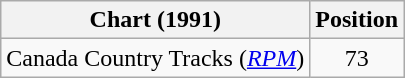<table class="wikitable sortable">
<tr>
<th scope="col">Chart (1991)</th>
<th scope="col">Position</th>
</tr>
<tr>
<td>Canada Country Tracks (<em><a href='#'>RPM</a></em>)</td>
<td align="center">73</td>
</tr>
</table>
